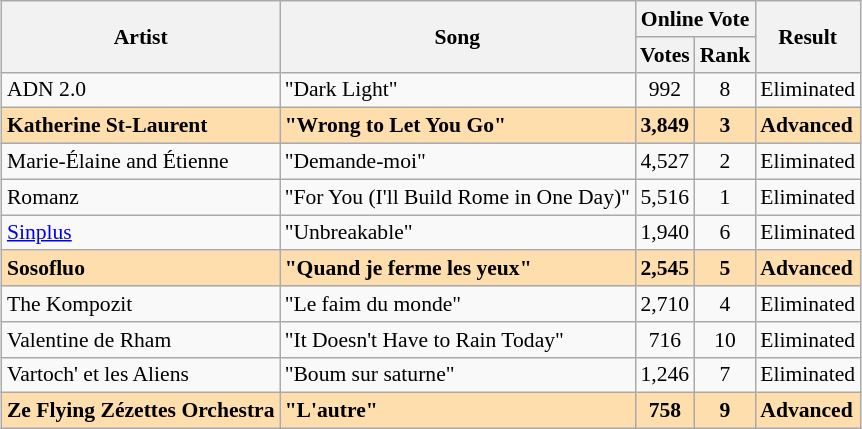<table class="sortable wikitable" style="margin: 1em auto 1em auto; font-size:90%; text-align:center">
<tr>
<th rowspan="2">Artist</th>
<th rowspan="2">Song</th>
<th colspan="2">Online Vote</th>
<th rowspan="2">Result</th>
</tr>
<tr>
<th>Votes</th>
<th>Rank</th>
</tr>
<tr>
<td align="left">ADN 2.0</td>
<td align="left">"Dark Light"</td>
<td>992</td>
<td>8</td>
<td align="left">Eliminated</td>
</tr>
<tr style="font-weight:bold; background:navajowhite;">
<td align="left">Katherine St-Laurent</td>
<td align="left">"Wrong to Let You Go"</td>
<td>3,849</td>
<td>3</td>
<td align="left">Advanced</td>
</tr>
<tr>
<td align="left">Marie-Élaine and Étienne</td>
<td align="left">"Demande-moi"</td>
<td>4,527</td>
<td>2</td>
<td align="left">Eliminated</td>
</tr>
<tr>
<td align="left">Romanz</td>
<td align="left">"For You (I'll Build Rome in One Day)"</td>
<td>5,516</td>
<td>1</td>
<td align="left">Eliminated</td>
</tr>
<tr>
<td align="left"><a href='#'>Sinplus</a></td>
<td align="left">"Unbreakable"</td>
<td>1,940</td>
<td>6</td>
<td align="left">Eliminated</td>
</tr>
<tr style="font-weight:bold; background:navajowhite;">
<td align="left">Sosofluo</td>
<td align="left">"Quand je ferme les yeux"</td>
<td>2,545</td>
<td>5</td>
<td align="left">Advanced</td>
</tr>
<tr>
<td align="left">The Kompozit</td>
<td align="left">"Le faim du monde"</td>
<td>2,710</td>
<td>4</td>
<td align="left">Eliminated</td>
</tr>
<tr>
<td align="left">Valentine de Rham</td>
<td align="left">"It Doesn't Have to Rain Today"</td>
<td>716</td>
<td>10</td>
<td align="left">Eliminated</td>
</tr>
<tr>
<td align="left">Vartoch' et les Aliens</td>
<td align="left">"Boum sur saturne"</td>
<td>1,246</td>
<td>7</td>
<td align="left">Eliminated</td>
</tr>
<tr style="font-weight:bold; background:navajowhite;">
<td align="left">Ze Flying Zézettes Orchestra</td>
<td align="left">"L'autre"</td>
<td>758</td>
<td>9</td>
<td align="left">Advanced</td>
</tr>
</table>
